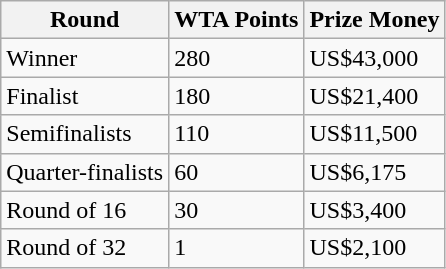<table class="wikitable">
<tr>
<th>Round</th>
<th>WTA Points</th>
<th>Prize Money</th>
</tr>
<tr>
<td>Winner</td>
<td>280</td>
<td>US$43,000</td>
</tr>
<tr>
<td>Finalist</td>
<td>180</td>
<td>US$21,400</td>
</tr>
<tr>
<td>Semifinalists</td>
<td>110</td>
<td>US$11,500</td>
</tr>
<tr>
<td>Quarter-finalists</td>
<td>60</td>
<td>US$6,175</td>
</tr>
<tr>
<td>Round of 16</td>
<td>30</td>
<td>US$3,400</td>
</tr>
<tr>
<td>Round of 32</td>
<td>1</td>
<td>US$2,100</td>
</tr>
</table>
